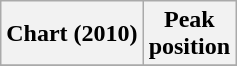<table class="wikitable">
<tr>
<th>Chart (2010)</th>
<th>Peak<br>position</th>
</tr>
<tr>
</tr>
</table>
